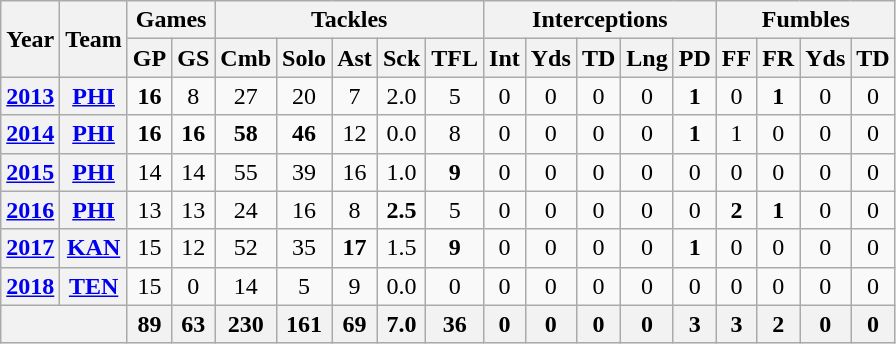<table class="wikitable" style="text-align:center">
<tr>
<th rowspan="2">Year</th>
<th rowspan="2">Team</th>
<th colspan="2">Games</th>
<th colspan="5">Tackles</th>
<th colspan="5">Interceptions</th>
<th colspan="4">Fumbles</th>
</tr>
<tr>
<th>GP</th>
<th>GS</th>
<th>Cmb</th>
<th>Solo</th>
<th>Ast</th>
<th>Sck</th>
<th>TFL</th>
<th>Int</th>
<th>Yds</th>
<th>TD</th>
<th>Lng</th>
<th>PD</th>
<th>FF</th>
<th>FR</th>
<th>Yds</th>
<th>TD</th>
</tr>
<tr>
<th><a href='#'>2013</a></th>
<th><a href='#'>PHI</a></th>
<td><strong>16</strong></td>
<td>8</td>
<td>27</td>
<td>20</td>
<td>7</td>
<td>2.0</td>
<td>5</td>
<td>0</td>
<td>0</td>
<td>0</td>
<td>0</td>
<td><strong>1</strong></td>
<td>0</td>
<td><strong>1</strong></td>
<td>0</td>
<td>0</td>
</tr>
<tr>
<th><a href='#'>2014</a></th>
<th><a href='#'>PHI</a></th>
<td><strong>16</strong></td>
<td><strong>16</strong></td>
<td><strong>58</strong></td>
<td><strong>46</strong></td>
<td>12</td>
<td>0.0</td>
<td>8</td>
<td>0</td>
<td>0</td>
<td>0</td>
<td>0</td>
<td><strong>1</strong></td>
<td>1</td>
<td>0</td>
<td>0</td>
<td>0</td>
</tr>
<tr>
<th><a href='#'>2015</a></th>
<th><a href='#'>PHI</a></th>
<td>14</td>
<td>14</td>
<td>55</td>
<td>39</td>
<td>16</td>
<td>1.0</td>
<td><strong>9</strong></td>
<td>0</td>
<td>0</td>
<td>0</td>
<td>0</td>
<td>0</td>
<td>0</td>
<td>0</td>
<td>0</td>
<td>0</td>
</tr>
<tr>
<th><a href='#'>2016</a></th>
<th><a href='#'>PHI</a></th>
<td>13</td>
<td>13</td>
<td>24</td>
<td>16</td>
<td>8</td>
<td><strong>2.5</strong></td>
<td>5</td>
<td>0</td>
<td>0</td>
<td>0</td>
<td>0</td>
<td>0</td>
<td><strong>2</strong></td>
<td><strong>1</strong></td>
<td>0</td>
<td>0</td>
</tr>
<tr>
<th><a href='#'>2017</a></th>
<th><a href='#'>KAN</a></th>
<td>15</td>
<td>12</td>
<td>52</td>
<td>35</td>
<td><strong>17</strong></td>
<td>1.5</td>
<td><strong>9</strong></td>
<td>0</td>
<td>0</td>
<td>0</td>
<td>0</td>
<td><strong>1</strong></td>
<td>0</td>
<td>0</td>
<td>0</td>
<td>0</td>
</tr>
<tr>
<th><a href='#'>2018</a></th>
<th><a href='#'>TEN</a></th>
<td>15</td>
<td>0</td>
<td>14</td>
<td>5</td>
<td>9</td>
<td>0.0</td>
<td>0</td>
<td>0</td>
<td>0</td>
<td>0</td>
<td>0</td>
<td>0</td>
<td>0</td>
<td>0</td>
<td>0</td>
<td>0</td>
</tr>
<tr>
<th colspan="2"></th>
<th>89</th>
<th>63</th>
<th>230</th>
<th>161</th>
<th>69</th>
<th>7.0</th>
<th>36</th>
<th>0</th>
<th>0</th>
<th>0</th>
<th>0</th>
<th>3</th>
<th>3</th>
<th>2</th>
<th>0</th>
<th>0</th>
</tr>
</table>
